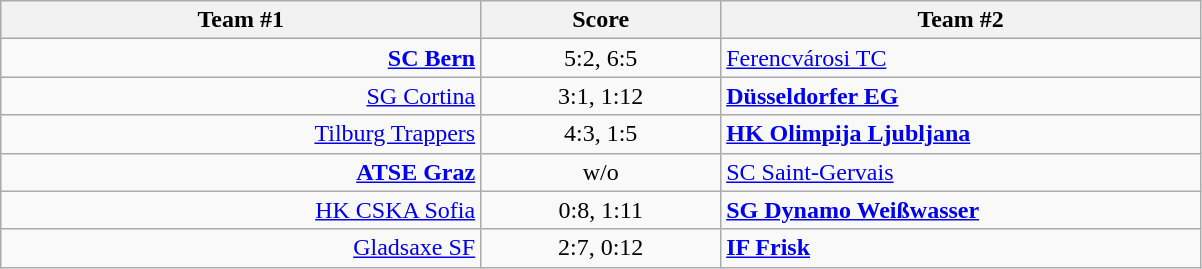<table class="wikitable" style="text-align: center;">
<tr>
<th width=22%>Team #1</th>
<th width=11%>Score</th>
<th width=22%>Team #2</th>
</tr>
<tr>
<td style="text-align: right;"><strong><a href='#'>SC Bern</a></strong> </td>
<td>5:2, 6:5</td>
<td style="text-align: left;"> <a href='#'>Ferencvárosi TC</a></td>
</tr>
<tr>
<td style="text-align: right;"><a href='#'>SG Cortina</a> </td>
<td>3:1, 1:12</td>
<td style="text-align: left;"> <strong><a href='#'>Düsseldorfer EG</a></strong></td>
</tr>
<tr>
<td style="text-align: right;"><a href='#'>Tilburg Trappers</a> </td>
<td>4:3, 1:5</td>
<td style="text-align: left;"> <strong><a href='#'>HK Olimpija Ljubljana</a></strong></td>
</tr>
<tr>
<td style="text-align: right;"><strong><a href='#'>ATSE Graz</a></strong> </td>
<td>w/o</td>
<td style="text-align: left;"> <a href='#'>SC Saint-Gervais</a></td>
</tr>
<tr>
<td style="text-align: right;"><a href='#'>HK CSKA Sofia</a> </td>
<td>0:8, 1:11</td>
<td style="text-align: left;"> <strong><a href='#'>SG Dynamo Weißwasser</a></strong></td>
</tr>
<tr>
<td style="text-align: right;"><a href='#'>Gladsaxe SF</a> </td>
<td>2:7, 0:12</td>
<td style="text-align: left;"> <strong><a href='#'>IF Frisk</a></strong></td>
</tr>
</table>
